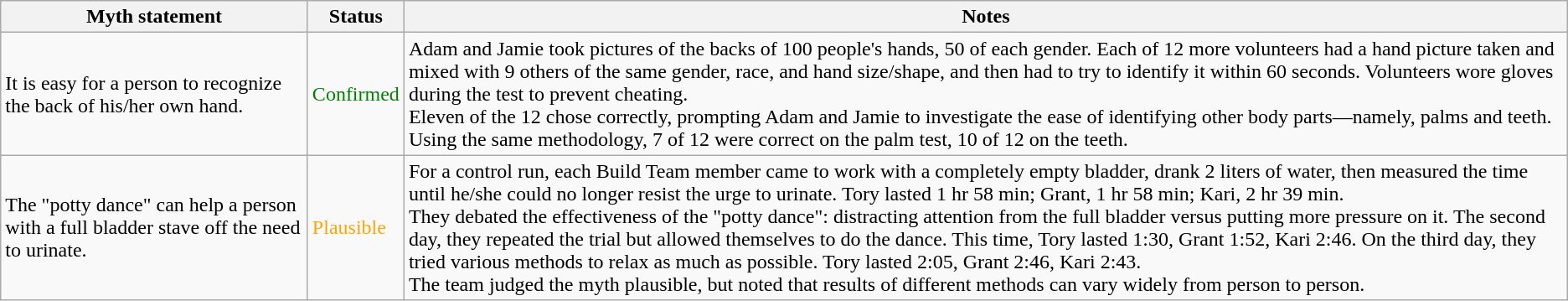<table class="wikitable plainrowheaders">
<tr>
<th>Myth statement</th>
<th>Status</th>
<th>Notes</th>
</tr>
<tr>
<td>It is easy for a person to recognize the back of his/her own hand.</td>
<td style="color:green">Confirmed</td>
<td>Adam and Jamie took pictures of the backs of 100 people's hands, 50 of each gender. Each of 12 more volunteers had a hand picture taken and mixed with 9 others of the same gender, race, and hand size/shape, and then had to try to identify it within 60 seconds. Volunteers wore gloves during the test to prevent cheating.<br>Eleven of the 12 chose correctly, prompting Adam and Jamie to investigate the ease of identifying other body parts—namely, palms and teeth. Using the same methodology, 7 of 12 were correct on the palm test, 10 of 12 on the teeth.</td>
</tr>
<tr>
<td>The "potty dance" can help a person with a full bladder stave off the need to urinate.</td>
<td style="color:orange">Plausible</td>
<td>For a control run, each Build Team member came to work with a completely empty bladder, drank 2 liters of water, then measured the time until he/she could no longer resist the urge to urinate. Tory lasted 1 hr 58 min; Grant, 1 hr 58 min; Kari, 2 hr 39 min.<br>They debated the effectiveness of the "potty dance": distracting attention from the full bladder versus putting more pressure on it. The second day, they repeated the trial but allowed themselves to do the dance. This time, Tory lasted 1:30, Grant 1:52, Kari 2:46. On the third day, they tried various methods to relax as much as possible. Tory lasted 2:05, Grant 2:46, Kari 2:43.<br>The team judged the myth plausible, but noted that results of different methods can vary widely from person to person.</td>
</tr>
</table>
